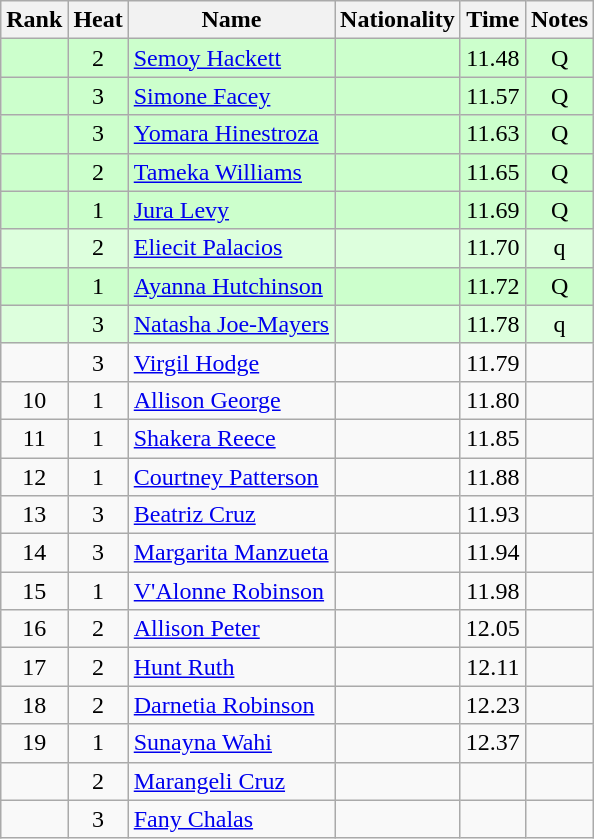<table class="wikitable sortable" style="text-align:center">
<tr>
<th>Rank</th>
<th>Heat</th>
<th>Name</th>
<th>Nationality</th>
<th>Time</th>
<th>Notes</th>
</tr>
<tr bgcolor=ccffcc>
<td></td>
<td>2</td>
<td align=left><a href='#'>Semoy Hackett</a></td>
<td align=left></td>
<td>11.48</td>
<td>Q</td>
</tr>
<tr bgcolor=ccffcc>
<td></td>
<td>3</td>
<td align=left><a href='#'>Simone Facey</a></td>
<td align=left></td>
<td>11.57</td>
<td>Q</td>
</tr>
<tr bgcolor=ccffcc>
<td></td>
<td>3</td>
<td align=left><a href='#'>Yomara Hinestroza</a></td>
<td align=left></td>
<td>11.63</td>
<td>Q</td>
</tr>
<tr bgcolor=ccffcc>
<td></td>
<td>2</td>
<td align=left><a href='#'>Tameka Williams</a></td>
<td align=left></td>
<td>11.65</td>
<td>Q</td>
</tr>
<tr bgcolor=ccffcc>
<td></td>
<td>1</td>
<td align=left><a href='#'>Jura Levy</a></td>
<td align=left></td>
<td>11.69</td>
<td>Q</td>
</tr>
<tr bgcolor=ddffdd>
<td></td>
<td>2</td>
<td align=left><a href='#'>Eliecit Palacios</a></td>
<td align=left></td>
<td>11.70</td>
<td>q</td>
</tr>
<tr bgcolor=ccffcc>
<td></td>
<td>1</td>
<td align=left><a href='#'>Ayanna Hutchinson</a></td>
<td align=left></td>
<td>11.72</td>
<td>Q</td>
</tr>
<tr bgcolor=ddffdd>
<td></td>
<td>3</td>
<td align=left><a href='#'>Natasha Joe-Mayers</a></td>
<td align=left></td>
<td>11.78</td>
<td>q</td>
</tr>
<tr>
<td></td>
<td>3</td>
<td align=left><a href='#'>Virgil Hodge</a></td>
<td align=left></td>
<td>11.79</td>
<td></td>
</tr>
<tr>
<td>10</td>
<td>1</td>
<td align=left><a href='#'>Allison George</a></td>
<td align=left></td>
<td>11.80</td>
<td></td>
</tr>
<tr>
<td>11</td>
<td>1</td>
<td align=left><a href='#'>Shakera Reece</a></td>
<td align=left></td>
<td>11.85</td>
<td></td>
</tr>
<tr>
<td>12</td>
<td>1</td>
<td align=left><a href='#'>Courtney Patterson</a></td>
<td align=left></td>
<td>11.88</td>
<td></td>
</tr>
<tr>
<td>13</td>
<td>3</td>
<td align=left><a href='#'>Beatriz Cruz</a></td>
<td align=left></td>
<td>11.93</td>
<td></td>
</tr>
<tr>
<td>14</td>
<td>3</td>
<td align=left><a href='#'>Margarita Manzueta</a></td>
<td align=left></td>
<td>11.94</td>
<td></td>
</tr>
<tr>
<td>15</td>
<td>1</td>
<td align=left><a href='#'>V'Alonne Robinson</a></td>
<td align=left></td>
<td>11.98</td>
<td></td>
</tr>
<tr>
<td>16</td>
<td>2</td>
<td align=left><a href='#'>Allison Peter</a></td>
<td align=left></td>
<td>12.05</td>
<td></td>
</tr>
<tr>
<td>17</td>
<td>2</td>
<td align=left><a href='#'>Hunt Ruth</a></td>
<td align=left></td>
<td>12.11</td>
<td></td>
</tr>
<tr>
<td>18</td>
<td>2</td>
<td align=left><a href='#'>Darnetia Robinson</a></td>
<td align=left></td>
<td>12.23</td>
<td></td>
</tr>
<tr>
<td>19</td>
<td>1</td>
<td align=left><a href='#'>Sunayna Wahi</a></td>
<td align=left></td>
<td>12.37</td>
<td></td>
</tr>
<tr>
<td></td>
<td>2</td>
<td align=left><a href='#'>Marangeli Cruz</a></td>
<td align=left></td>
<td></td>
<td></td>
</tr>
<tr>
<td></td>
<td>3</td>
<td align=left><a href='#'>Fany Chalas</a></td>
<td align=left></td>
<td></td>
<td></td>
</tr>
</table>
